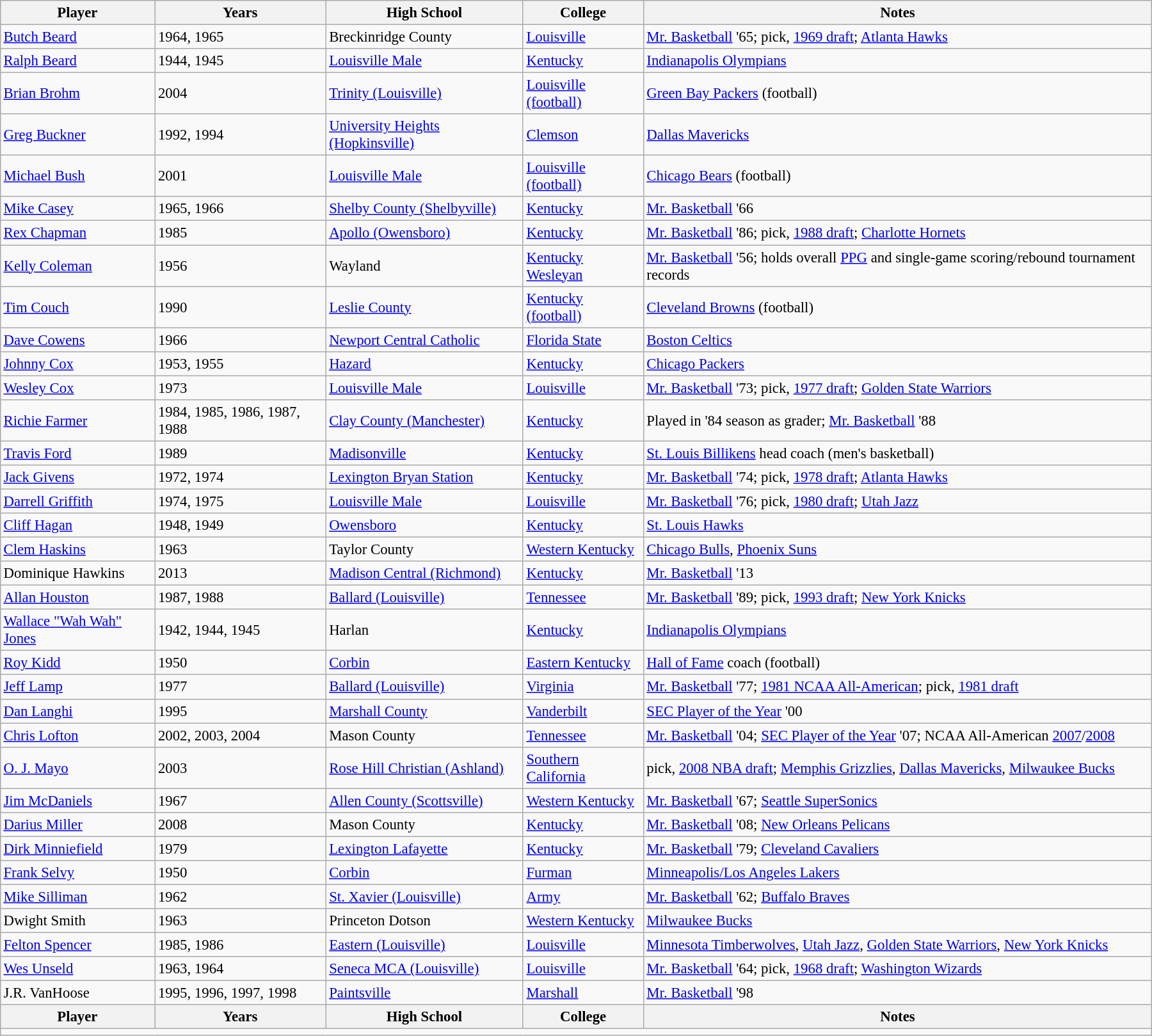<table class="wikitable sortable mw-collapsible autocollapse" style="margin: auto; width: 95%; font-size: 95%;">
<tr>
<th>Player</th>
<th>Years</th>
<th>High School</th>
<th>College</th>
<th>Notes </th>
</tr>
<tr>
<td data-sort-value="Beard, Butch"><a href='#'>Butch Beard</a></td>
<td data-sort-value="1965">1964, 1965</td>
<td>Breckinridge County</td>
<td><a href='#'>Louisville</a></td>
<td><a href='#'>Mr. Basketball</a> '65;  pick, <a href='#'>1969 draft</a>; <a href='#'>Atlanta Hawks</a></td>
</tr>
<tr>
<td data-sort-value="Beard, Ralph"><a href='#'>Ralph Beard</a></td>
<td data-sort-value="1945">1944, 1945</td>
<td><a href='#'>Louisville Male</a></td>
<td><a href='#'>Kentucky</a></td>
<td><a href='#'>Indianapolis Olympians</a></td>
</tr>
<tr>
<td data-sort-value="Brohm, Brian"><a href='#'>Brian Brohm</a></td>
<td>2004</td>
<td><a href='#'>Trinity (Louisville)</a></td>
<td><a href='#'>Louisville (football)</a></td>
<td><a href='#'>Green Bay Packers</a> (football)</td>
</tr>
<tr>
<td data-sort-value="Buckner, Greg"><a href='#'>Greg Buckner</a></td>
<td data-sort-value="1994">1992, 1994</td>
<td><a href='#'>University Heights (Hopkinsville)</a></td>
<td><a href='#'>Clemson</a></td>
<td><a href='#'>Dallas Mavericks</a></td>
</tr>
<tr>
<td data-sort-value="Bush, Michael"><a href='#'>Michael Bush</a></td>
<td>2001</td>
<td><a href='#'>Louisville Male</a></td>
<td><a href='#'>Louisville (football)</a></td>
<td><a href='#'>Chicago Bears</a> (football)</td>
</tr>
<tr>
<td data-sort-value="Casey, Mike"><a href='#'>Mike Casey</a></td>
<td data-sort-value="1966">1965, 1966</td>
<td><a href='#'>Shelby County (Shelbyville)</a></td>
<td><a href='#'>Kentucky</a></td>
<td><a href='#'>Mr. Basketball</a> '66</td>
</tr>
<tr>
<td data-sort-value="Chapman, Rex"><a href='#'>Rex Chapman</a></td>
<td>1985</td>
<td><a href='#'>Apollo (Owensboro)</a></td>
<td><a href='#'>Kentucky</a></td>
<td><a href='#'>Mr. Basketball</a> '86;  pick, <a href='#'>1988 draft</a>; <a href='#'>Charlotte Hornets</a></td>
</tr>
<tr>
<td data-sort-value="Coleman, Kelly"><a href='#'>Kelly Coleman</a></td>
<td>1956</td>
<td>Wayland</td>
<td><a href='#'>Kentucky Wesleyan</a></td>
<td><a href='#'>Mr. Basketball</a> '56; holds overall <a href='#'>PPG</a> and single-game scoring/rebound tournament records</td>
</tr>
<tr>
<td data-sort-value="Couch, Tim"><a href='#'>Tim Couch</a></td>
<td>1990</td>
<td><a href='#'>Leslie County</a></td>
<td><a href='#'>Kentucky (football)</a></td>
<td><a href='#'>Cleveland Browns</a> (football)</td>
</tr>
<tr>
<td data-sort-value="Cowens, Dave"><a href='#'>Dave Cowens</a></td>
<td>1966</td>
<td><a href='#'>Newport Central Catholic</a></td>
<td><a href='#'>Florida State</a></td>
<td><a href='#'>Boston Celtics</a></td>
</tr>
<tr>
<td data-sort-value="Cox, Johnny"><a href='#'>Johnny Cox</a></td>
<td data-sort-value="1955">1953, 1955</td>
<td><a href='#'>Hazard</a></td>
<td><a href='#'>Kentucky</a></td>
<td><a href='#'>Chicago Packers</a></td>
</tr>
<tr>
<td data-sort-value="Cox, Wesley"><a href='#'>Wesley Cox</a></td>
<td>1973</td>
<td><a href='#'>Louisville Male</a></td>
<td><a href='#'>Louisville</a></td>
<td><a href='#'>Mr. Basketball</a> '73;  pick, <a href='#'>1977 draft</a>; <a href='#'>Golden State Warriors</a></td>
</tr>
<tr>
<td data-sort-value="Farmer, Richie"><a href='#'>Richie Farmer</a></td>
<td data-sort-value="1988">1984, 1985, 1986, 1987, 1988</td>
<td><a href='#'>Clay County (Manchester)</a></td>
<td><a href='#'>Kentucky</a></td>
<td>Played in '84 season as  grader; <a href='#'>Mr. Basketball</a> '88</td>
</tr>
<tr>
<td data-sort-value="Ford, Travis"><a href='#'>Travis Ford</a></td>
<td>1989</td>
<td><a href='#'>Madisonville</a></td>
<td><a href='#'>Kentucky</a></td>
<td><a href='#'>St. Louis Billikens</a> head coach (men's basketball)</td>
</tr>
<tr>
<td data-sort-value="Givens, Jack"><a href='#'>Jack Givens</a></td>
<td data-sort-value="1974">1972, 1974</td>
<td><a href='#'>Lexington Bryan Station</a></td>
<td><a href='#'>Kentucky</a></td>
<td><a href='#'>Mr. Basketball</a> '74;  pick, <a href='#'>1978 draft</a>; <a href='#'>Atlanta Hawks</a></td>
</tr>
<tr>
<td data-sort-value="Griffith, Darrell"><a href='#'>Darrell Griffith</a></td>
<td data-sort-value="1975">1974, 1975</td>
<td><a href='#'>Louisville Male</a></td>
<td><a href='#'>Louisville</a></td>
<td><a href='#'>Mr. Basketball</a> '76;  pick, <a href='#'>1980 draft</a>; <a href='#'>Utah Jazz</a></td>
</tr>
<tr>
<td data-sort-value="Hagan, Cliff"><a href='#'>Cliff Hagan</a></td>
<td data-sort-value="1949">1948, 1949</td>
<td><a href='#'>Owensboro</a></td>
<td><a href='#'>Kentucky</a></td>
<td><a href='#'>St. Louis Hawks</a></td>
</tr>
<tr>
<td data-sort-value="Haskins, Clem"><a href='#'>Clem Haskins</a></td>
<td>1963</td>
<td>Taylor County</td>
<td><a href='#'>Western Kentucky</a></td>
<td><a href='#'>Chicago Bulls</a>, <a href='#'>Phoenix Suns</a></td>
</tr>
<tr>
<td data-sort-value="Hawkins, Dominique">Dominique Hawkins</td>
<td>2013</td>
<td><a href='#'>Madison Central (Richmond)</a></td>
<td><a href='#'>Kentucky</a></td>
<td><a href='#'>Mr. Basketball</a> '13</td>
</tr>
<tr>
<td data-sort-value="Houston, Allan"><a href='#'>Allan Houston</a></td>
<td data-sort-value="1988">1987, 1988</td>
<td><a href='#'>Ballard (Louisville)</a></td>
<td><a href='#'>Tennessee</a></td>
<td><a href='#'>Mr. Basketball</a> '89;  pick, <a href='#'>1993 draft</a>; <a href='#'>New York Knicks</a></td>
</tr>
<tr>
<td data-sort-value="Jones, Wallace"><a href='#'>Wallace "Wah Wah" Jones</a></td>
<td data-sort-value="1945">1942, 1944, 1945</td>
<td>Harlan</td>
<td><a href='#'>Kentucky</a></td>
<td><a href='#'>Indianapolis Olympians</a></td>
</tr>
<tr>
<td data-sort-value="Kidd, Roy"><a href='#'>Roy Kidd</a></td>
<td>1950</td>
<td><a href='#'>Corbin</a></td>
<td><a href='#'>Eastern Kentucky</a></td>
<td><a href='#'>Hall of Fame</a> coach (football)</td>
</tr>
<tr>
<td data-sort-value="Lamp, Jeff"><a href='#'>Jeff Lamp</a></td>
<td>1977</td>
<td><a href='#'>Ballard (Louisville)</a></td>
<td><a href='#'>Virginia</a></td>
<td><a href='#'>Mr. Basketball</a> '77; <a href='#'>1981 NCAA All-American</a>;  pick, <a href='#'>1981 draft</a></td>
</tr>
<tr>
<td data-sort-value="Langhi, Dan"><a href='#'>Dan Langhi</a></td>
<td>1995</td>
<td><a href='#'>Marshall County</a></td>
<td><a href='#'>Vanderbilt</a></td>
<td><a href='#'>SEC Player of the Year</a> '00</td>
</tr>
<tr>
<td data-sort-value="Lofton, Chris"><a href='#'>Chris Lofton</a></td>
<td data-sort-value="2004">2002, 2003, 2004</td>
<td>Mason County</td>
<td><a href='#'>Tennessee</a></td>
<td><a href='#'>Mr. Basketball</a> '04; <a href='#'>SEC Player of the Year</a> '07; NCAA All-American <a href='#'>2007</a>/<a href='#'>2008</a></td>
</tr>
<tr>
<td data-sort-value="Mayo, O. J."><a href='#'>O. J. Mayo</a></td>
<td>2003</td>
<td><a href='#'>Rose Hill Christian (Ashland)</a></td>
<td><a href='#'>Southern California</a></td>
<td> pick, <a href='#'>2008 NBA draft</a>; <a href='#'>Memphis Grizzlies</a>, <a href='#'>Dallas Mavericks</a>, <a href='#'>Milwaukee Bucks</a></td>
</tr>
<tr>
<td data-sort-value="McDaniels, Jim"><a href='#'>Jim McDaniels</a></td>
<td>1967</td>
<td><a href='#'>Allen County (Scottsville)</a></td>
<td><a href='#'>Western Kentucky</a></td>
<td><a href='#'>Mr. Basketball</a> '67; <a href='#'>Seattle SuperSonics</a></td>
</tr>
<tr>
<td data-sort-value="Miller, Darius"><a href='#'>Darius Miller</a></td>
<td>2008</td>
<td>Mason County</td>
<td><a href='#'>Kentucky</a></td>
<td><a href='#'>Mr. Basketball</a> '08; <a href='#'>New Orleans Pelicans</a></td>
</tr>
<tr>
<td data-sort-value="Minniefield, Dirk"><a href='#'>Dirk Minniefield</a></td>
<td>1979</td>
<td><a href='#'>Lexington Lafayette</a></td>
<td><a href='#'>Kentucky</a></td>
<td><a href='#'>Mr. Basketball</a> '79; <a href='#'>Cleveland Cavaliers</a></td>
</tr>
<tr>
<td data-sort-value="Selvy, Frank"><a href='#'>Frank Selvy</a></td>
<td>1950</td>
<td><a href='#'>Corbin</a></td>
<td><a href='#'>Furman</a></td>
<td><a href='#'>Minneapolis/Los Angeles Lakers</a></td>
</tr>
<tr>
<td data-sort-value="Silliman, Mike"><a href='#'>Mike Silliman</a></td>
<td>1962</td>
<td><a href='#'>St. Xavier (Louisville)</a></td>
<td><a href='#'>Army</a></td>
<td><a href='#'>Mr. Basketball</a> '62; <a href='#'>Buffalo Braves</a></td>
</tr>
<tr>
<td data-sort-value="Smith, Dwight">Dwight Smith</td>
<td>1963</td>
<td>Princeton Dotson</td>
<td><a href='#'>Western Kentucky</a></td>
<td><a href='#'>Milwaukee Bucks</a></td>
</tr>
<tr>
<td data-sort-value="Spencer, Felton"><a href='#'>Felton Spencer</a></td>
<td data-sort-value="1986">1985, 1986</td>
<td><a href='#'>Eastern (Louisville)</a></td>
<td><a href='#'>Louisville</a></td>
<td><a href='#'>Minnesota Timberwolves</a>, <a href='#'>Utah Jazz</a>, <a href='#'>Golden State Warriors</a>, <a href='#'>New York Knicks</a></td>
</tr>
<tr>
<td data-sort-value="Unseld, Wes"><a href='#'>Wes Unseld</a></td>
<td data-sort-value="1964">1963, 1964</td>
<td><a href='#'>Seneca MCA (Louisville)</a></td>
<td><a href='#'>Louisville</a></td>
<td><a href='#'>Mr. Basketball</a> '64;  pick, <a href='#'>1968 draft</a>; <a href='#'>Washington Wizards</a></td>
</tr>
<tr>
<td data-sort-value="Vanhoose, J.R.">J.R. VanHoose</td>
<td data-sort-value="1998">1995, 1996, 1997, 1998</td>
<td><a href='#'>Paintsville</a></td>
<td><a href='#'>Marshall</a></td>
<td><a href='#'>Mr. Basketball</a> '98</td>
</tr>
<tr class="sortbottom">
<th>Player</th>
<th>Years</th>
<th>High School</th>
<th>College</th>
<th>Notes </th>
</tr>
<tr class="sortbottom">
<td colspan="5" style="text-align: left; padding-right: 40px;"></td>
</tr>
</table>
